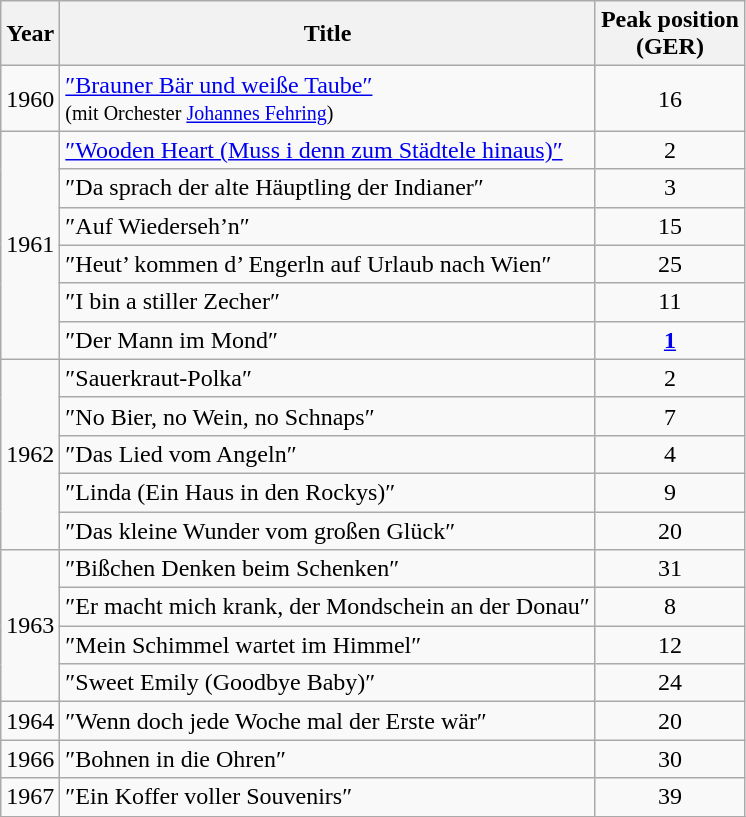<table class="wikitable">
<tr class="hintergrundfarbe8">
<th>Year</th>
<th>Title</th>
<th>Peak position<br>(GER)</th>
</tr>
<tr>
<td>1960</td>
<td><a href='#'>″Brauner Bär und weiße Taube″</a><br><small>(mit Orchester <a href='#'>Johannes Fehring</a>)</small></td>
<td align="center" >16</td>
</tr>
<tr>
<td rowspan="6">1961</td>
<td><a href='#'>″Wooden Heart (Muss i denn zum Städtele hinaus)″</a></td>
<td align="center" >2</td>
</tr>
<tr>
<td>″Da sprach der alte Häuptling der Indianer″</td>
<td align="center" >3</td>
</tr>
<tr>
<td>″Auf Wiederseh’n″</td>
<td align="center" >15</td>
</tr>
<tr>
<td>″Heut’ kommen d’ Engerln auf Urlaub nach Wien″</td>
<td align="center" >25</td>
</tr>
<tr>
<td>″I bin a stiller Zecher″</td>
<td align="center" >11</td>
</tr>
<tr>
<td>″Der Mann im Mond″</td>
<td align="center" ><strong><a href='#'>1</a></strong></td>
</tr>
<tr>
<td rowspan="5">1962</td>
<td>″Sauerkraut-Polka″</td>
<td align="center" >2</td>
</tr>
<tr>
<td>″No Bier, no Wein, no Schnaps″</td>
<td align="center" >7</td>
</tr>
<tr>
<td>″Das Lied vom Angeln″</td>
<td align="center" >4</td>
</tr>
<tr>
<td>″Linda (Ein Haus in den Rockys)″</td>
<td align="center" >9</td>
</tr>
<tr>
<td>″Das kleine Wunder vom großen Glück″</td>
<td align="center" >20</td>
</tr>
<tr>
<td rowspan="4">1963</td>
<td>″Bißchen Denken beim Schenken″</td>
<td align="center" >31</td>
</tr>
<tr>
<td>″Er macht mich krank, der Mondschein an der Donau″</td>
<td align="center" >8</td>
</tr>
<tr>
<td>″Mein Schimmel wartet im Himmel″</td>
<td align="center" >12</td>
</tr>
<tr>
<td>″Sweet Emily (Goodbye Baby)″</td>
<td align="center" >24</td>
</tr>
<tr>
<td>1964</td>
<td>″Wenn doch jede Woche mal der Erste wär″</td>
<td align="center" >20</td>
</tr>
<tr>
<td>1966</td>
<td>″Bohnen in die Ohren″</td>
<td align="center" >30</td>
</tr>
<tr>
<td>1967</td>
<td>″Ein Koffer voller Souvenirs″</td>
<td align="center" >39</td>
</tr>
<tr>
</tr>
</table>
